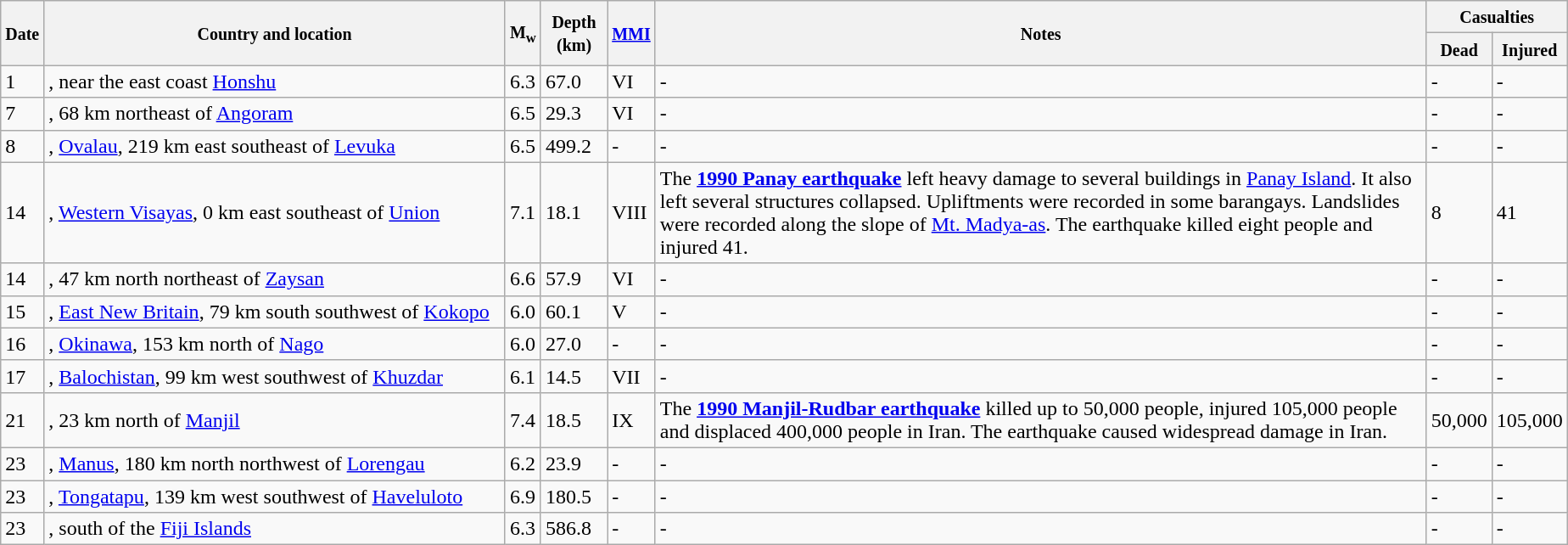<table class="wikitable sortable" style="border:1px black; margin-left:1em;">
<tr>
<th rowspan="2"><small>Date</small></th>
<th rowspan="2" style="width: 355px"><small>Country and location</small></th>
<th rowspan="2"><small>M<sub>w</sub></small></th>
<th rowspan="2"><small>Depth (km)</small></th>
<th rowspan="2"><small><a href='#'>MMI</a></small></th>
<th rowspan="2" class="unsortable"><small>Notes</small></th>
<th colspan="2"><small>Casualties</small></th>
</tr>
<tr>
<th><small>Dead</small></th>
<th><small>Injured</small></th>
</tr>
<tr>
<td>1</td>
<td>, near the east coast <a href='#'>Honshu</a></td>
<td>6.3</td>
<td>67.0</td>
<td>VI</td>
<td>-</td>
<td>-</td>
<td>-</td>
</tr>
<tr>
<td>7</td>
<td>, 68 km northeast of <a href='#'>Angoram</a></td>
<td>6.5</td>
<td>29.3</td>
<td>VI</td>
<td>-</td>
<td>-</td>
<td>-</td>
</tr>
<tr>
<td>8</td>
<td>, <a href='#'>Ovalau</a>, 219 km east southeast of <a href='#'>Levuka</a></td>
<td>6.5</td>
<td>499.2</td>
<td>-</td>
<td>-</td>
<td>-</td>
<td>-</td>
</tr>
<tr>
<td>14</td>
<td>, <a href='#'>Western Visayas</a>, 0 km east southeast of <a href='#'>Union</a></td>
<td>7.1</td>
<td>18.1</td>
<td>VIII</td>
<td>The <strong><a href='#'>1990 Panay earthquake</a></strong> left heavy damage to several buildings in <a href='#'>Panay Island</a>. It also left several structures collapsed. Upliftments were recorded in some barangays. Landslides were recorded along the slope of <a href='#'>Mt. Madya-as</a>. The earthquake killed eight people and injured 41.</td>
<td>8</td>
<td>41</td>
</tr>
<tr>
<td>14</td>
<td>, 47 km north northeast of <a href='#'>Zaysan</a></td>
<td>6.6</td>
<td>57.9</td>
<td>VI</td>
<td>-</td>
<td>-</td>
<td>-</td>
</tr>
<tr>
<td>15</td>
<td>, <a href='#'>East New Britain</a>, 79 km south southwest of <a href='#'>Kokopo</a></td>
<td>6.0</td>
<td>60.1</td>
<td>V</td>
<td>-</td>
<td>-</td>
<td>-</td>
</tr>
<tr>
<td>16</td>
<td>, <a href='#'>Okinawa</a>, 153 km north of <a href='#'>Nago</a></td>
<td>6.0</td>
<td>27.0</td>
<td>-</td>
<td>-</td>
<td>-</td>
<td>-</td>
</tr>
<tr>
<td>17</td>
<td>, <a href='#'>Balochistan</a>, 99 km west southwest of <a href='#'>Khuzdar</a></td>
<td>6.1</td>
<td>14.5</td>
<td>VII</td>
<td>-</td>
<td>-</td>
<td>-</td>
</tr>
<tr>
<td>21</td>
<td>, 23 km north of <a href='#'>Manjil</a></td>
<td>7.4</td>
<td>18.5</td>
<td>IX</td>
<td>The <strong><a href='#'>1990 Manjil-Rudbar earthquake</a></strong> killed up to 50,000 people, injured 105,000 people and displaced 400,000 people in Iran. The earthquake caused widespread damage in Iran.</td>
<td>50,000</td>
<td>105,000</td>
</tr>
<tr>
<td>23</td>
<td>, <a href='#'>Manus</a>, 180 km north northwest of <a href='#'>Lorengau</a></td>
<td>6.2</td>
<td>23.9</td>
<td>-</td>
<td>-</td>
<td>-</td>
<td>-</td>
</tr>
<tr>
<td>23</td>
<td>, <a href='#'>Tongatapu</a>, 139 km west southwest of <a href='#'>Haveluloto</a></td>
<td>6.9</td>
<td>180.5</td>
<td>-</td>
<td>-</td>
<td>-</td>
<td>-</td>
</tr>
<tr>
<td>23</td>
<td>, south of the <a href='#'>Fiji Islands</a></td>
<td>6.3</td>
<td>586.8</td>
<td>-</td>
<td>-</td>
<td>-</td>
<td>-</td>
</tr>
<tr>
</tr>
</table>
